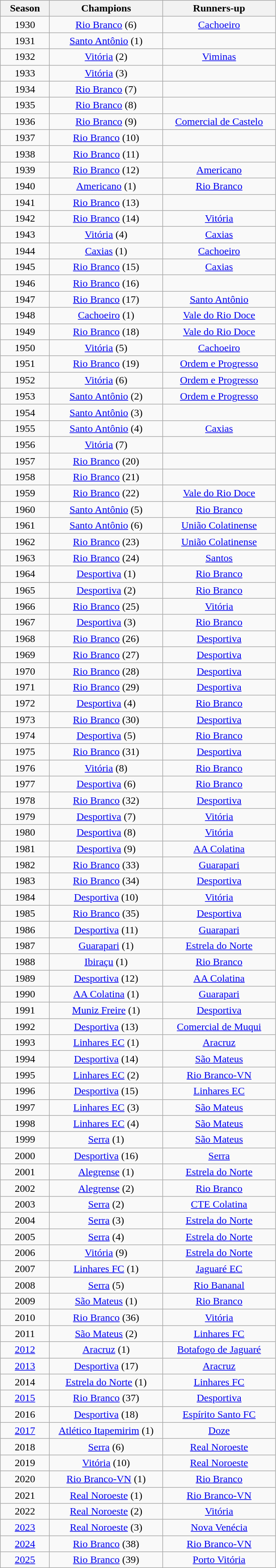<table class="wikitable" style="text-align:center; margin-left:1em;">
<tr>
<th style="width:70px">Season</th>
<th style="width:170px">Champions</th>
<th style="width:170px">Runners-up</th>
</tr>
<tr>
<td>1930</td>
<td><a href='#'>Rio Branco</a> (6)</td>
<td><a href='#'>Cachoeiro</a></td>
</tr>
<tr>
<td>1931</td>
<td><a href='#'>Santo Antônio</a> (1)</td>
<td></td>
</tr>
<tr>
<td>1932</td>
<td><a href='#'>Vitória</a> (2)</td>
<td><a href='#'>Viminas</a></td>
</tr>
<tr>
<td>1933</td>
<td><a href='#'>Vitória</a> (3)</td>
<td></td>
</tr>
<tr>
<td>1934</td>
<td><a href='#'>Rio Branco</a> (7)</td>
<td></td>
</tr>
<tr>
<td>1935</td>
<td><a href='#'>Rio Branco</a> (8)</td>
<td></td>
</tr>
<tr>
<td>1936</td>
<td><a href='#'>Rio Branco</a> (9)</td>
<td><a href='#'>Comercial de Castelo</a></td>
</tr>
<tr>
<td>1937</td>
<td><a href='#'>Rio Branco</a> (10)</td>
<td></td>
</tr>
<tr>
<td>1938</td>
<td><a href='#'>Rio Branco</a> (11)</td>
<td></td>
</tr>
<tr>
<td>1939</td>
<td><a href='#'>Rio Branco</a> (12)</td>
<td><a href='#'>Americano</a></td>
</tr>
<tr>
<td>1940</td>
<td><a href='#'>Americano</a> (1)</td>
<td><a href='#'>Rio Branco</a></td>
</tr>
<tr>
<td>1941</td>
<td><a href='#'>Rio Branco</a> (13)</td>
<td></td>
</tr>
<tr>
<td>1942</td>
<td><a href='#'>Rio Branco</a> (14)</td>
<td><a href='#'>Vitória</a></td>
</tr>
<tr>
<td>1943</td>
<td><a href='#'>Vitória</a> (4)</td>
<td><a href='#'>Caxias</a></td>
</tr>
<tr>
<td>1944</td>
<td><a href='#'>Caxias</a> (1)</td>
<td><a href='#'>Cachoeiro</a></td>
</tr>
<tr>
<td>1945</td>
<td><a href='#'>Rio Branco</a> (15)</td>
<td><a href='#'>Caxias</a></td>
</tr>
<tr>
<td>1946</td>
<td><a href='#'>Rio Branco</a> (16)</td>
<td></td>
</tr>
<tr>
<td>1947</td>
<td><a href='#'>Rio Branco</a> (17)</td>
<td><a href='#'>Santo Antônio</a></td>
</tr>
<tr>
<td>1948</td>
<td><a href='#'>Cachoeiro</a> (1)</td>
<td><a href='#'>Vale do Rio Doce</a></td>
</tr>
<tr>
<td>1949</td>
<td><a href='#'>Rio Branco</a> (18)</td>
<td><a href='#'>Vale do Rio Doce</a></td>
</tr>
<tr>
<td>1950</td>
<td><a href='#'>Vitória</a> (5)</td>
<td><a href='#'>Cachoeiro</a></td>
</tr>
<tr>
<td>1951</td>
<td><a href='#'>Rio Branco</a> (19)</td>
<td><a href='#'>Ordem e Progresso</a></td>
</tr>
<tr>
<td>1952</td>
<td><a href='#'>Vitória</a> (6)</td>
<td><a href='#'>Ordem e Progresso</a></td>
</tr>
<tr>
<td>1953</td>
<td><a href='#'>Santo Antônio</a> (2)</td>
<td><a href='#'>Ordem e Progresso</a></td>
</tr>
<tr>
<td>1954</td>
<td><a href='#'>Santo Antônio</a> (3)</td>
<td></td>
</tr>
<tr>
<td>1955</td>
<td><a href='#'>Santo Antônio</a> (4)</td>
<td><a href='#'>Caxias</a></td>
</tr>
<tr>
<td>1956</td>
<td><a href='#'>Vitória</a> (7)</td>
<td></td>
</tr>
<tr>
<td>1957</td>
<td><a href='#'>Rio Branco</a> (20)</td>
<td></td>
</tr>
<tr>
<td>1958</td>
<td><a href='#'>Rio Branco</a> (21)</td>
<td></td>
</tr>
<tr>
<td>1959</td>
<td><a href='#'>Rio Branco</a> (22)</td>
<td><a href='#'>Vale do Rio Doce</a></td>
</tr>
<tr>
<td>1960</td>
<td><a href='#'>Santo Antônio</a> (5)</td>
<td><a href='#'>Rio Branco</a></td>
</tr>
<tr>
<td>1961</td>
<td><a href='#'>Santo Antônio</a> (6)</td>
<td><a href='#'>União Colatinense</a></td>
</tr>
<tr>
<td>1962</td>
<td><a href='#'>Rio Branco</a> (23)</td>
<td><a href='#'>União Colatinense</a></td>
</tr>
<tr>
<td>1963</td>
<td><a href='#'>Rio Branco</a> (24)</td>
<td><a href='#'>Santos</a></td>
</tr>
<tr>
<td>1964</td>
<td><a href='#'>Desportiva</a> (1)</td>
<td><a href='#'>Rio Branco</a></td>
</tr>
<tr>
<td>1965</td>
<td><a href='#'>Desportiva</a> (2)</td>
<td><a href='#'>Rio Branco</a></td>
</tr>
<tr>
<td>1966</td>
<td><a href='#'>Rio Branco</a> (25)</td>
<td><a href='#'>Vitória</a></td>
</tr>
<tr>
<td>1967</td>
<td><a href='#'>Desportiva</a> (3)</td>
<td><a href='#'>Rio Branco</a></td>
</tr>
<tr>
<td>1968</td>
<td><a href='#'>Rio Branco</a> (26)</td>
<td><a href='#'>Desportiva</a></td>
</tr>
<tr>
<td>1969</td>
<td><a href='#'>Rio Branco</a> (27)</td>
<td><a href='#'>Desportiva</a></td>
</tr>
<tr>
<td>1970</td>
<td><a href='#'>Rio Branco</a> (28)</td>
<td><a href='#'>Desportiva</a></td>
</tr>
<tr>
<td>1971</td>
<td><a href='#'>Rio Branco</a> (29)</td>
<td><a href='#'>Desportiva</a></td>
</tr>
<tr>
<td>1972</td>
<td><a href='#'>Desportiva</a> (4)</td>
<td><a href='#'>Rio Branco</a></td>
</tr>
<tr>
<td>1973</td>
<td><a href='#'>Rio Branco</a> (30)</td>
<td><a href='#'>Desportiva</a></td>
</tr>
<tr>
<td>1974</td>
<td><a href='#'>Desportiva</a> (5)</td>
<td><a href='#'>Rio Branco</a></td>
</tr>
<tr>
<td>1975</td>
<td><a href='#'>Rio Branco</a> (31)</td>
<td><a href='#'>Desportiva</a></td>
</tr>
<tr>
<td>1976</td>
<td><a href='#'>Vitória</a> (8)</td>
<td><a href='#'>Rio Branco</a></td>
</tr>
<tr>
<td>1977</td>
<td><a href='#'>Desportiva</a> (6)</td>
<td><a href='#'>Rio Branco</a></td>
</tr>
<tr>
<td>1978</td>
<td><a href='#'>Rio Branco</a> (32)</td>
<td><a href='#'>Desportiva</a></td>
</tr>
<tr>
<td>1979</td>
<td><a href='#'>Desportiva</a> (7)</td>
<td><a href='#'>Vitória</a></td>
</tr>
<tr>
<td>1980</td>
<td><a href='#'>Desportiva</a> (8)</td>
<td><a href='#'>Vitória</a></td>
</tr>
<tr>
<td>1981</td>
<td><a href='#'>Desportiva</a> (9)</td>
<td><a href='#'>AA Colatina</a></td>
</tr>
<tr>
<td>1982</td>
<td><a href='#'>Rio Branco</a> (33)</td>
<td><a href='#'>Guarapari</a></td>
</tr>
<tr>
<td>1983</td>
<td><a href='#'>Rio Branco</a> (34)</td>
<td><a href='#'>Desportiva</a></td>
</tr>
<tr>
<td>1984</td>
<td><a href='#'>Desportiva</a> (10)</td>
<td><a href='#'>Vitória</a></td>
</tr>
<tr>
<td>1985</td>
<td><a href='#'>Rio Branco</a> (35)</td>
<td><a href='#'>Desportiva</a></td>
</tr>
<tr>
<td>1986</td>
<td><a href='#'>Desportiva</a> (11)</td>
<td><a href='#'>Guarapari</a></td>
</tr>
<tr>
<td>1987</td>
<td><a href='#'>Guarapari</a> (1)</td>
<td><a href='#'>Estrela do Norte</a></td>
</tr>
<tr>
<td>1988</td>
<td><a href='#'>Ibiraçu</a> (1)</td>
<td><a href='#'>Rio Branco</a></td>
</tr>
<tr>
<td>1989</td>
<td><a href='#'>Desportiva</a> (12)</td>
<td><a href='#'>AA Colatina</a></td>
</tr>
<tr>
<td>1990</td>
<td><a href='#'>AA Colatina</a> (1)</td>
<td><a href='#'>Guarapari</a></td>
</tr>
<tr>
<td>1991</td>
<td><a href='#'>Muniz Freire</a> (1)</td>
<td><a href='#'>Desportiva</a></td>
</tr>
<tr>
<td>1992</td>
<td><a href='#'>Desportiva</a> (13)</td>
<td><a href='#'>Comercial de Muqui</a></td>
</tr>
<tr>
<td>1993</td>
<td><a href='#'>Linhares EC</a> (1)</td>
<td><a href='#'>Aracruz</a></td>
</tr>
<tr>
<td>1994</td>
<td><a href='#'>Desportiva</a> (14)</td>
<td><a href='#'>São Mateus</a></td>
</tr>
<tr>
<td>1995</td>
<td><a href='#'>Linhares EC</a> (2)</td>
<td><a href='#'>Rio Branco-VN</a></td>
</tr>
<tr>
<td>1996</td>
<td><a href='#'>Desportiva</a> (15)</td>
<td><a href='#'>Linhares EC</a></td>
</tr>
<tr>
<td>1997</td>
<td><a href='#'>Linhares EC</a> (3)</td>
<td><a href='#'>São Mateus</a></td>
</tr>
<tr>
<td>1998</td>
<td><a href='#'>Linhares EC</a> (4)</td>
<td><a href='#'>São Mateus</a></td>
</tr>
<tr>
<td>1999</td>
<td><a href='#'>Serra</a> (1)</td>
<td><a href='#'>São Mateus</a></td>
</tr>
<tr>
<td>2000</td>
<td><a href='#'>Desportiva</a> (16)</td>
<td><a href='#'>Serra</a></td>
</tr>
<tr>
<td>2001</td>
<td><a href='#'>Alegrense</a> (1)</td>
<td><a href='#'>Estrela do Norte</a></td>
</tr>
<tr>
<td>2002</td>
<td><a href='#'>Alegrense</a> (2)</td>
<td><a href='#'>Rio Branco</a></td>
</tr>
<tr>
<td>2003</td>
<td><a href='#'>Serra</a> (2)</td>
<td><a href='#'>CTE Colatina</a></td>
</tr>
<tr>
<td>2004</td>
<td><a href='#'>Serra</a> (3)</td>
<td><a href='#'>Estrela do Norte</a></td>
</tr>
<tr>
<td>2005</td>
<td><a href='#'>Serra</a> (4)</td>
<td><a href='#'>Estrela do Norte</a></td>
</tr>
<tr>
<td>2006</td>
<td><a href='#'>Vitória</a> (9)</td>
<td><a href='#'>Estrela do Norte</a></td>
</tr>
<tr>
<td>2007</td>
<td><a href='#'>Linhares FC</a> (1)</td>
<td><a href='#'>Jaguaré EC</a></td>
</tr>
<tr>
<td>2008</td>
<td><a href='#'>Serra</a> (5)</td>
<td><a href='#'>Rio Bananal</a></td>
</tr>
<tr>
<td>2009</td>
<td><a href='#'>São Mateus</a> (1)</td>
<td><a href='#'>Rio Branco</a></td>
</tr>
<tr>
<td>2010</td>
<td><a href='#'>Rio Branco</a> (36)</td>
<td><a href='#'>Vitória</a></td>
</tr>
<tr>
<td>2011</td>
<td><a href='#'>São Mateus</a> (2)</td>
<td><a href='#'>Linhares FC</a></td>
</tr>
<tr>
<td><a href='#'>2012</a></td>
<td><a href='#'>Aracruz</a> (1)</td>
<td><a href='#'>Botafogo de Jaguaré</a></td>
</tr>
<tr>
<td><a href='#'>2013</a></td>
<td><a href='#'>Desportiva</a> (17)</td>
<td><a href='#'>Aracruz</a></td>
</tr>
<tr>
<td>2014</td>
<td><a href='#'>Estrela do Norte</a> (1)</td>
<td><a href='#'>Linhares FC</a></td>
</tr>
<tr>
<td><a href='#'>2015</a></td>
<td><a href='#'>Rio Branco</a> (37)</td>
<td><a href='#'>Desportiva</a></td>
</tr>
<tr>
<td>2016</td>
<td><a href='#'>Desportiva</a> (18)</td>
<td><a href='#'>Espírito Santo FC</a></td>
</tr>
<tr>
<td><a href='#'>2017</a></td>
<td><a href='#'>Atlético Itapemirim</a> (1)</td>
<td><a href='#'>Doze</a></td>
</tr>
<tr>
<td>2018</td>
<td><a href='#'>Serra</a> (6)</td>
<td><a href='#'>Real Noroeste</a></td>
</tr>
<tr>
<td>2019</td>
<td><a href='#'>Vitória</a> (10)</td>
<td><a href='#'>Real Noroeste</a></td>
</tr>
<tr>
<td>2020</td>
<td><a href='#'>Rio Branco-VN</a> (1)</td>
<td><a href='#'>Rio Branco</a></td>
</tr>
<tr>
<td>2021</td>
<td><a href='#'>Real Noroeste</a> (1)</td>
<td><a href='#'>Rio Branco-VN</a></td>
</tr>
<tr>
<td>2022</td>
<td><a href='#'>Real Noroeste</a> (2)</td>
<td><a href='#'>Vitória</a></td>
</tr>
<tr>
<td><a href='#'>2023</a></td>
<td><a href='#'>Real Noroeste</a> (3)</td>
<td><a href='#'>Nova Venécia</a></td>
</tr>
<tr>
<td><a href='#'>2024</a></td>
<td><a href='#'>Rio Branco</a> (38)</td>
<td><a href='#'>Rio Branco-VN</a></td>
</tr>
<tr>
<td><a href='#'>2025</a></td>
<td><a href='#'>Rio Branco</a> (39)</td>
<td><a href='#'>Porto Vitória</a></td>
</tr>
</table>
